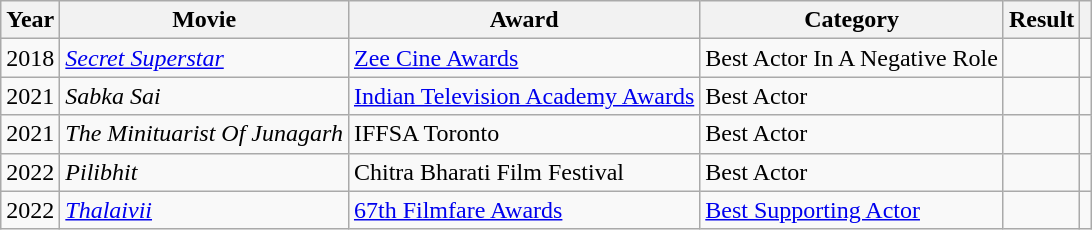<table class="wikitable sortable">
<tr>
<th scope="col">Year</th>
<th scope="col">Movie</th>
<th scope="col">Award</th>
<th scope="col">Category</th>
<th scope="col">Result</th>
<th scope="col" class="unsortable"></th>
</tr>
<tr>
<td>2018</td>
<td><em><a href='#'>Secret Superstar</a></em></td>
<td><a href='#'>Zee Cine Awards</a></td>
<td>Best Actor In A Negative Role</td>
<td></td>
<td></td>
</tr>
<tr>
<td>2021</td>
<td><em>Sabka Sai</em></td>
<td><a href='#'>Indian Television Academy Awards</a></td>
<td>Best Actor</td>
<td></td>
<td></td>
</tr>
<tr>
<td>2021</td>
<td><em>The Minituarist Of Junagarh</em></td>
<td>IFFSA Toronto</td>
<td>Best Actor</td>
<td></td>
<td></td>
</tr>
<tr>
<td>2022</td>
<td><em>Pilibhit</em></td>
<td>Chitra Bharati Film Festival</td>
<td>Best Actor</td>
<td></td>
<td></td>
</tr>
<tr>
<td>2022</td>
<td><em><a href='#'>Thalaivii</a></em></td>
<td><a href='#'>67th Filmfare Awards</a></td>
<td><a href='#'>Best Supporting Actor</a></td>
<td></td>
<td></td>
</tr>
</table>
